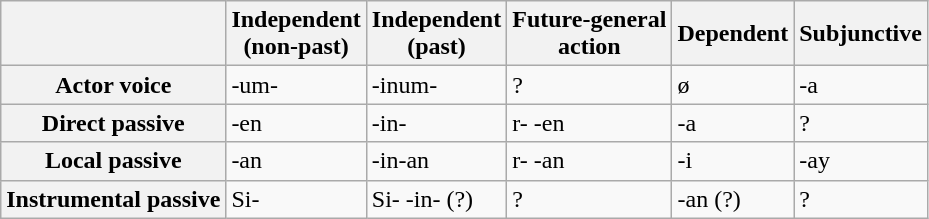<table class="wikitable">
<tr>
<th></th>
<th c=01>Independent <br>(non-past)</th>
<th c=02>Independent <br>(past)</th>
<th c=03>Future-general <br>action</th>
<th c=04>Dependent</th>
<th c=05>Subjunctive</th>
</tr>
<tr>
<th>Actor voice</th>
<td c=01>-um-</td>
<td c=02>-inum-</td>
<td c=03>?</td>
<td c=04>ø</td>
<td c=05>-a</td>
</tr>
<tr>
<th>Direct passive</th>
<td c=01>-en</td>
<td c=02>-in-</td>
<td c=03>r- -en</td>
<td c=04>-a</td>
<td c=05>?</td>
</tr>
<tr>
<th>Local passive</th>
<td c=01>-an</td>
<td c=02>-in-an</td>
<td c=03>r- -an</td>
<td c=04>-i</td>
<td c=05>-ay</td>
</tr>
<tr>
<th>Instrumental passive</th>
<td c=01>Si-</td>
<td c=02>Si- -in- (?)</td>
<td c=03>?</td>
<td c=04>-an (?)</td>
<td c=05>?</td>
</tr>
</table>
